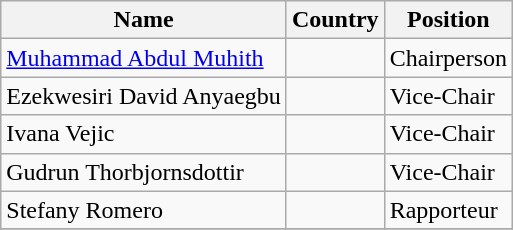<table class="wikitable">
<tr>
<th>Name</th>
<th>Country</th>
<th>Position</th>
</tr>
<tr>
<td><a href='#'>Muhammad Abdul Muhith</a></td>
<td></td>
<td>Chairperson</td>
</tr>
<tr>
<td>Ezekwesiri David Anyaegbu</td>
<td></td>
<td>Vice-Chair</td>
</tr>
<tr>
<td>Ivana Vejic</td>
<td></td>
<td>Vice-Chair</td>
</tr>
<tr>
<td>Gudrun Thorbjornsdottir</td>
<td></td>
<td>Vice-Chair</td>
</tr>
<tr>
<td>Stefany Romero</td>
<td></td>
<td>Rapporteur</td>
</tr>
<tr>
</tr>
</table>
